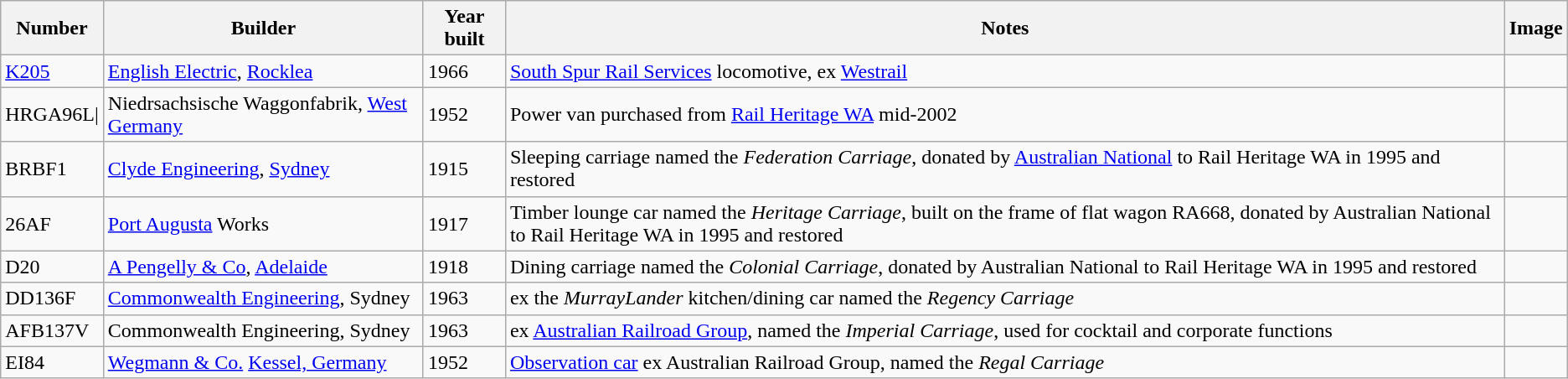<table class="wikitable">
<tr>
<th>Number</th>
<th>Builder</th>
<th>Year built</th>
<th>Notes</th>
<th>Image</th>
</tr>
<tr>
<td><a href='#'>K205</a></td>
<td><a href='#'>English Electric</a>, <a href='#'>Rocklea</a></td>
<td>1966</td>
<td><a href='#'>South Spur Rail Services</a> locomotive, ex <a href='#'>Westrail</a></td>
<td></td>
</tr>
<tr>
<td>HRGA96L|</td>
<td>Niedrsachsische Waggonfabrik, <a href='#'>West Germany</a></td>
<td>1952</td>
<td>Power van purchased from <a href='#'>Rail Heritage WA</a> mid-2002</td>
<td></td>
</tr>
<tr>
<td>BRBF1</td>
<td><a href='#'>Clyde Engineering</a>, <a href='#'>Sydney</a></td>
<td>1915</td>
<td>Sleeping carriage named the <em>Federation Carriage</em>, donated by <a href='#'>Australian National</a> to Rail Heritage WA in 1995 and restored</td>
<td></td>
</tr>
<tr>
<td>26AF</td>
<td><a href='#'>Port Augusta</a> Works</td>
<td>1917</td>
<td>Timber lounge car named the <em>Heritage Carriage</em>, built on the frame of flat wagon RA668, donated by Australian National to Rail Heritage WA in 1995 and restored</td>
<td></td>
</tr>
<tr>
<td>D20</td>
<td><a href='#'>A Pengelly & Co</a>, <a href='#'>Adelaide</a></td>
<td>1918</td>
<td>Dining carriage named the <em>Colonial Carriage</em>, donated by Australian National to Rail Heritage WA in 1995 and restored</td>
<td></td>
</tr>
<tr>
<td>DD136F</td>
<td><a href='#'>Commonwealth Engineering</a>, Sydney</td>
<td>1963</td>
<td>ex the <em>MurrayLander</em> kitchen/dining car named the <em>Regency Carriage</em></td>
<td></td>
</tr>
<tr>
<td>AFB137V</td>
<td>Commonwealth Engineering, Sydney</td>
<td>1963</td>
<td>ex <a href='#'>Australian Railroad Group</a>, named the <em>Imperial Carriage</em>, used for cocktail and corporate functions</td>
<td></td>
</tr>
<tr>
<td>EI84</td>
<td><a href='#'>Wegmann & Co.</a> <a href='#'>Kessel, Germany</a></td>
<td>1952</td>
<td><a href='#'>Observation car</a> ex Australian Railroad Group, named the <em>Regal Carriage</em></td>
<td></td>
</tr>
</table>
